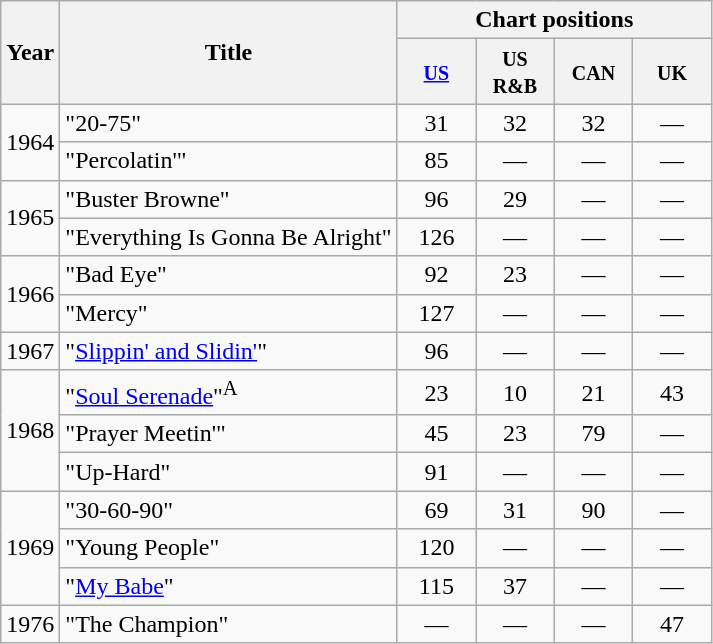<table class="wikitable">
<tr>
<th rowspan="2">Year</th>
<th rowspan="2">Title</th>
<th colspan="4">Chart positions</th>
</tr>
<tr>
<th width="45"><small><a href='#'>US</a></small></th>
<th width="45"><small>US R&B</small></th>
<th width="45"><small>CAN</small></th>
<th width="45"><small>UK</small></th>
</tr>
<tr>
<td rowspan="2">1964</td>
<td>"20-75"</td>
<td align="center">31</td>
<td align="center">32</td>
<td align="center">32</td>
<td align="center">—</td>
</tr>
<tr>
<td>"Percolatin'"</td>
<td align="center">85</td>
<td align="center">—</td>
<td align="center">—</td>
<td align="center">—</td>
</tr>
<tr>
<td rowspan="2">1965</td>
<td>"Buster Browne"</td>
<td align="center">96</td>
<td align="center">29</td>
<td align="center">—</td>
<td align="center">—</td>
</tr>
<tr>
<td>"Everything Is Gonna Be Alright"</td>
<td align="center">126</td>
<td align="center">—</td>
<td align="center">—</td>
<td align="center">—</td>
</tr>
<tr>
<td rowspan="2">1966</td>
<td>"Bad Eye"</td>
<td align="center">92</td>
<td align="center">23</td>
<td align="center">—</td>
<td align="center">—</td>
</tr>
<tr>
<td>"Mercy"</td>
<td align="center">127</td>
<td align="center">—</td>
<td align="center">—</td>
<td align="center">—</td>
</tr>
<tr>
<td>1967</td>
<td>"<a href='#'>Slippin' and Slidin'</a>"</td>
<td align="center">96</td>
<td align="center">—</td>
<td align="center">—</td>
<td align="center">—</td>
</tr>
<tr>
<td rowspan="3">1968</td>
<td>"<a href='#'>Soul Serenade</a>"<sup>A</sup></td>
<td align="center">23</td>
<td align="center">10</td>
<td align="center">21</td>
<td align="center">43</td>
</tr>
<tr>
<td>"Prayer Meetin'"</td>
<td align="center">45</td>
<td align="center">23</td>
<td align="center">79</td>
<td align="center">—</td>
</tr>
<tr>
<td>"Up-Hard"</td>
<td align="center">91</td>
<td align="center">—</td>
<td align="center">—</td>
<td align="center">—</td>
</tr>
<tr>
<td rowspan="3">1969</td>
<td>"30-60-90"</td>
<td align="center">69</td>
<td align="center">31</td>
<td align="center">90</td>
<td align="center">—</td>
</tr>
<tr>
<td>"Young People"</td>
<td align="center">120</td>
<td align="center">—</td>
<td align="center">—</td>
<td align="center">—</td>
</tr>
<tr>
<td>"<a href='#'>My Babe</a>"</td>
<td align="center">115</td>
<td align="center">37</td>
<td align="center">—</td>
<td align="center">—</td>
</tr>
<tr>
<td>1976</td>
<td>"The Champion"</td>
<td align="center">—</td>
<td align="center">—</td>
<td align="center">—</td>
<td align="center">47</td>
</tr>
</table>
